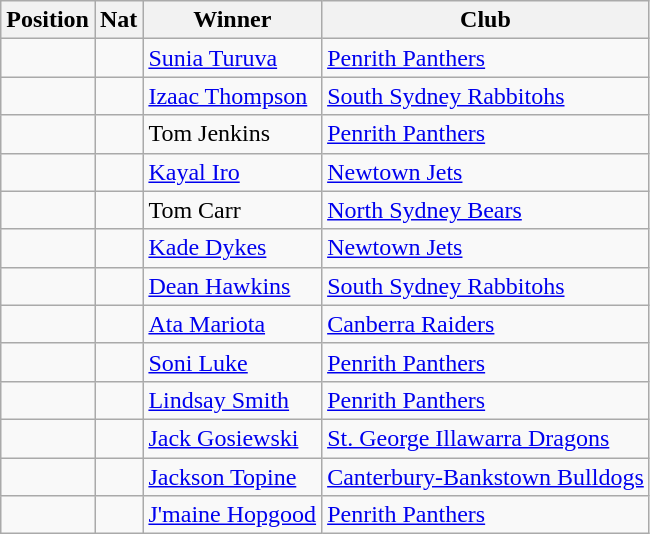<table class="wikitable">
<tr>
<th>Position</th>
<th>Nat</th>
<th>Winner</th>
<th>Club</th>
</tr>
<tr>
<td></td>
<td></td>
<td><a href='#'>Sunia Turuva</a></td>
<td> <a href='#'>Penrith Panthers</a></td>
</tr>
<tr>
<td></td>
<td></td>
<td><a href='#'>Izaac Thompson</a></td>
<td> <a href='#'>South Sydney Rabbitohs</a></td>
</tr>
<tr>
<td></td>
<td></td>
<td>Tom Jenkins</td>
<td> <a href='#'>Penrith Panthers</a></td>
</tr>
<tr>
<td></td>
<td></td>
<td><a href='#'>Kayal Iro</a></td>
<td> <a href='#'>Newtown Jets</a></td>
</tr>
<tr>
<td></td>
<td></td>
<td>Tom Carr</td>
<td> <a href='#'>North Sydney Bears</a></td>
</tr>
<tr>
<td></td>
<td></td>
<td><a href='#'>Kade Dykes</a></td>
<td> <a href='#'>Newtown Jets</a></td>
</tr>
<tr>
<td></td>
<td></td>
<td><a href='#'>Dean Hawkins</a></td>
<td> <a href='#'>South Sydney Rabbitohs</a></td>
</tr>
<tr>
<td></td>
<td></td>
<td><a href='#'>Ata Mariota</a></td>
<td> <a href='#'>Canberra Raiders</a></td>
</tr>
<tr>
<td></td>
<td></td>
<td><a href='#'>Soni Luke</a></td>
<td> <a href='#'>Penrith Panthers</a></td>
</tr>
<tr>
<td></td>
<td></td>
<td><a href='#'>Lindsay Smith</a></td>
<td> <a href='#'>Penrith Panthers</a></td>
</tr>
<tr>
<td></td>
<td></td>
<td><a href='#'>Jack Gosiewski</a></td>
<td> <a href='#'>St. George Illawarra Dragons</a></td>
</tr>
<tr>
<td></td>
<td></td>
<td><a href='#'>Jackson Topine</a></td>
<td> <a href='#'>Canterbury-Bankstown Bulldogs</a></td>
</tr>
<tr>
<td></td>
<td></td>
<td><a href='#'>J'maine Hopgood</a></td>
<td> <a href='#'>Penrith Panthers</a></td>
</tr>
</table>
